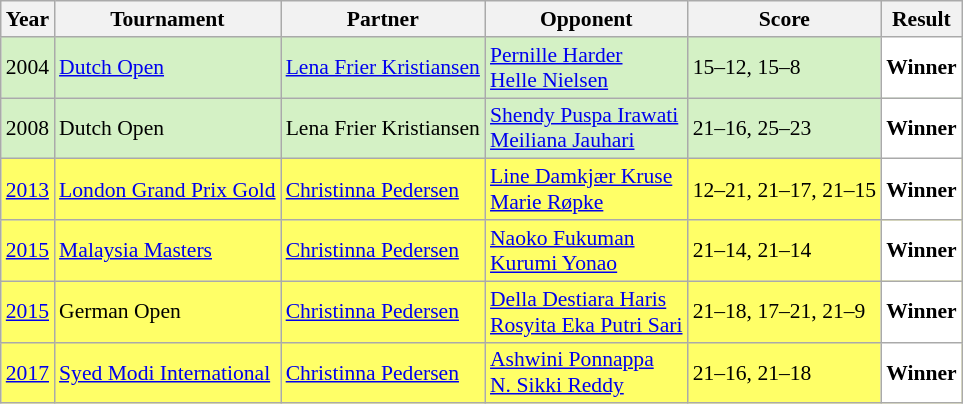<table class="sortable wikitable" style="font-size: 90%;">
<tr>
<th>Year</th>
<th>Tournament</th>
<th>Partner</th>
<th>Opponent</th>
<th>Score</th>
<th>Result</th>
</tr>
<tr style="background:#D4F1C5">
<td align="center">2004</td>
<td align="left"><a href='#'>Dutch Open</a></td>
<td align="left"> <a href='#'>Lena Frier Kristiansen</a></td>
<td align="left"> <a href='#'>Pernille Harder</a> <br>  <a href='#'>Helle Nielsen</a></td>
<td align="left">15–12, 15–8</td>
<td style="text-align:left; background:white"> <strong>Winner</strong></td>
</tr>
<tr style="background:#D4F1C5">
<td align="center">2008</td>
<td align="left">Dutch Open</td>
<td align="left"> Lena Frier Kristiansen</td>
<td align="left"> <a href='#'>Shendy Puspa Irawati</a> <br>  <a href='#'>Meiliana Jauhari</a></td>
<td align="left">21–16, 25–23</td>
<td style="text-align:left; background:white"> <strong>Winner</strong></td>
</tr>
<tr style="background:#FFFF67">
<td align="center"><a href='#'>2013</a></td>
<td align="left"><a href='#'>London Grand Prix Gold</a></td>
<td align="left"> <a href='#'>Christinna Pedersen</a></td>
<td align="left"> <a href='#'>Line Damkjær Kruse</a> <br>  <a href='#'>Marie Røpke</a></td>
<td align="left">12–21, 21–17, 21–15</td>
<td style="text-align:left; background:white"> <strong>Winner</strong></td>
</tr>
<tr style="background:#FFFF67">
<td align="center"><a href='#'>2015</a></td>
<td align="left"><a href='#'>Malaysia Masters</a></td>
<td align="left"> <a href='#'>Christinna Pedersen</a></td>
<td align="left"> <a href='#'>Naoko Fukuman</a> <br>  <a href='#'>Kurumi Yonao</a></td>
<td align="left">21–14, 21–14</td>
<td style="text-align:left; background:white"> <strong>Winner</strong></td>
</tr>
<tr style="background:#FFFF67">
<td align="center"><a href='#'>2015</a></td>
<td align="left">German Open</td>
<td align="left"> <a href='#'>Christinna Pedersen</a></td>
<td align="left"> <a href='#'>Della Destiara Haris</a> <br>  <a href='#'>Rosyita Eka Putri Sari</a></td>
<td align="left">21–18, 17–21, 21–9</td>
<td style="text-align:left; background:white"> <strong>Winner</strong></td>
</tr>
<tr style="background:#FFFF67">
<td align="center"><a href='#'>2017</a></td>
<td align="left"><a href='#'>Syed Modi International</a></td>
<td align="left"> <a href='#'>Christinna Pedersen</a></td>
<td align="left"> <a href='#'>Ashwini Ponnappa</a> <br>  <a href='#'>N. Sikki Reddy</a></td>
<td align="left">21–16, 21–18</td>
<td style="text-align:left; background:white"> <strong>Winner</strong></td>
</tr>
</table>
